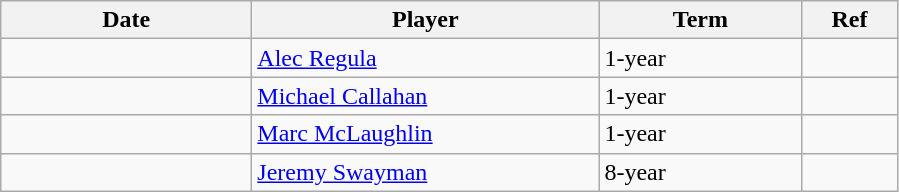<table class="wikitable">
<tr>
<th style="width: 10em;">Date</th>
<th style="width: 14em;">Player</th>
<th style="min-width: 8em;">Term</th>
<th style="width: 3.5em;">Ref</th>
</tr>
<tr>
<td></td>
<td><a href='#'>Alec Regula</a></td>
<td>1-year</td>
<td></td>
</tr>
<tr>
<td></td>
<td><a href='#'>Michael Callahan</a></td>
<td>1-year</td>
<td></td>
</tr>
<tr>
<td></td>
<td><a href='#'>Marc McLaughlin</a></td>
<td>1-year</td>
<td></td>
</tr>
<tr>
<td></td>
<td><a href='#'>Jeremy Swayman</a></td>
<td>8-year</td>
<td></td>
</tr>
</table>
